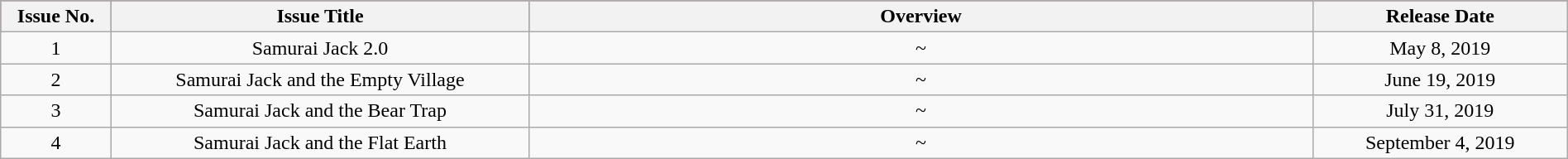<table class="wikitable plainrowheaders" border="2" width="100%" style="text-align:center;">
<tr style="background:#980d26; text-align:center;">
<th style="width:50px;">Issue No.</th>
<th style="width:210px;">Issue Title</th>
<th style="width:400px;">Overview</th>
<th style="width:125px;">Release Date</th>
</tr>
<tr>
<td>1</td>
<td>Samurai Jack 2.0</td>
<td>~</td>
<td>May 8, 2019</td>
</tr>
<tr>
<td>2</td>
<td>Samurai Jack and the Empty Village</td>
<td>~</td>
<td>June 19, 2019</td>
</tr>
<tr>
<td>3</td>
<td>Samurai Jack and the Bear Trap</td>
<td>~</td>
<td>July 31, 2019</td>
</tr>
<tr>
<td>4</td>
<td>Samurai Jack and the Flat Earth</td>
<td>~</td>
<td>September 4, 2019</td>
</tr>
</table>
